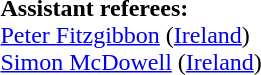<table width=100% style="font-size: 100%">
<tr>
<td><br><strong>Assistant referees:</strong>
<br><a href='#'>Peter Fitzgibbon</a> (<a href='#'>Ireland</a>)
<br><a href='#'>Simon McDowell</a> (<a href='#'>Ireland</a>)</td>
</tr>
</table>
